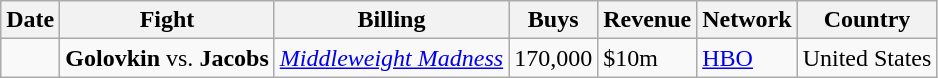<table class="wikitable">
<tr>
<th>Date</th>
<th>Fight</th>
<th>Billing</th>
<th>Buys</th>
<th>Revenue</th>
<th>Network</th>
<th>Country</th>
</tr>
<tr>
<td align=center></td>
<td><strong>Golovkin</strong> vs. <strong>Jacobs</strong></td>
<td><em><a href='#'>Middleweight Madness</a></em></td>
<td>170,000</td>
<td>$10m</td>
<td><a href='#'>HBO</a></td>
<td>United States</td>
</tr>
</table>
